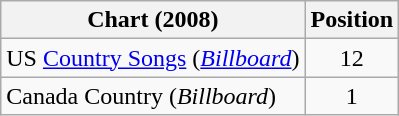<table class="wikitable sortable">
<tr>
<th scope="col">Chart (2008)</th>
<th scope="col">Position</th>
</tr>
<tr>
<td>US <a href='#'>Country Songs</a> (<em><a href='#'>Billboard</a></em>)</td>
<td align="center">12</td>
</tr>
<tr>
<td>Canada Country (<em>Billboard</em>)</td>
<td align="center">1</td>
</tr>
</table>
